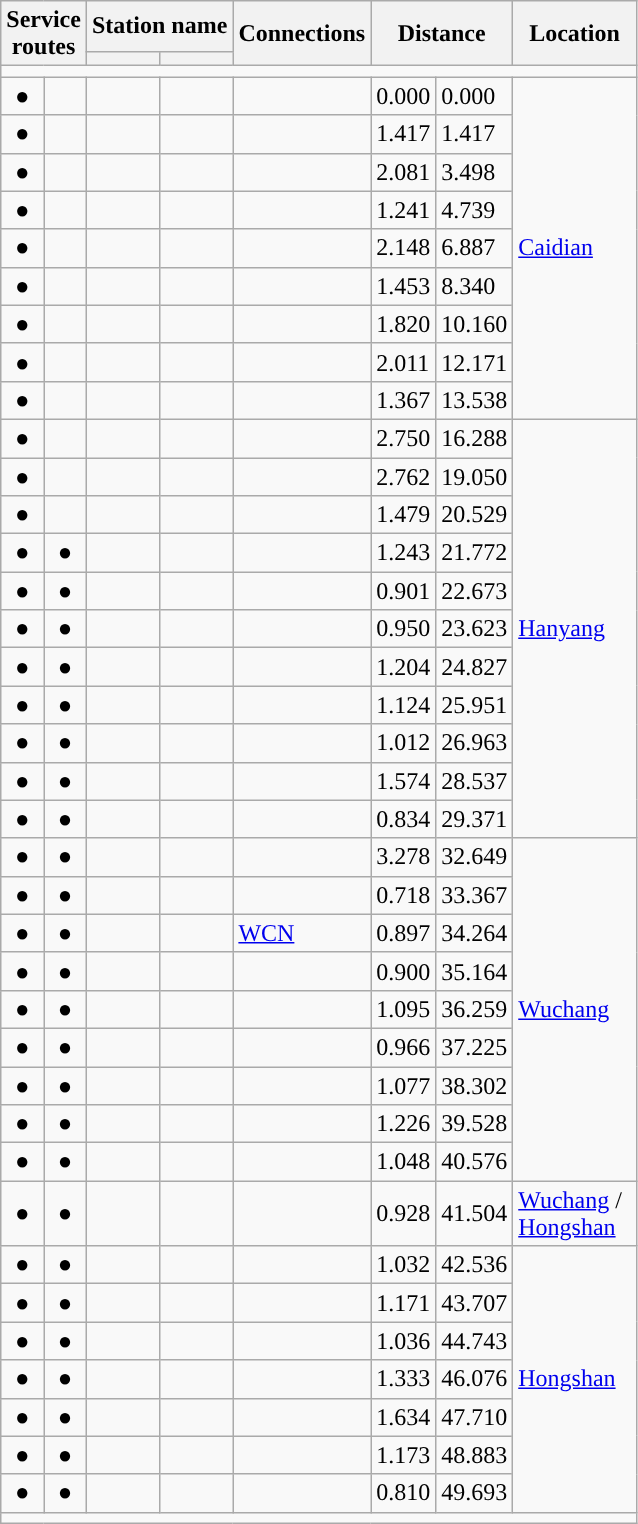<table class="wikitable">
<tr>
<th rowspan="2" colspan="2">Service<br>routes</th>
<th colspan="2">Station name</th>
<th rowspan="2">Connections</th>
<th colspan="2" rowspan="2">Distance<br></th>
<th rowspan="2">Location</th>
</tr>
<tr>
<th></th>
<th></th>
</tr>
<tr style="background:#">
<td colspan="8"></td>
</tr>
<tr>
<td align="center">●</td>
<td align="center"></td>
<td></td>
<td></td>
<td></td>
<td>0.000</td>
<td>0.000</td>
<td rowspan = "9"><a href='#'>Caidian</a></td>
</tr>
<tr>
<td align="center">●</td>
<td align="center"></td>
<td></td>
<td></td>
<td></td>
<td>1.417</td>
<td>1.417</td>
</tr>
<tr>
<td align="center">●</td>
<td align="center"></td>
<td></td>
<td></td>
<td></td>
<td>2.081</td>
<td>3.498</td>
</tr>
<tr>
<td align="center">●</td>
<td align="center"></td>
<td></td>
<td></td>
<td></td>
<td>1.241</td>
<td>4.739</td>
</tr>
<tr>
<td align="center">●</td>
<td align="center"></td>
<td></td>
<td></td>
<td></td>
<td>2.148</td>
<td>6.887</td>
</tr>
<tr>
<td align="center">●</td>
<td align="center"></td>
<td></td>
<td></td>
<td></td>
<td>1.453</td>
<td>8.340</td>
</tr>
<tr>
<td align="center">●</td>
<td align="center"></td>
<td></td>
<td></td>
<td></td>
<td>1.820</td>
<td>10.160</td>
</tr>
<tr>
<td align="center">●</td>
<td align="center"></td>
<td></td>
<td></td>
<td></td>
<td>2.011</td>
<td>12.171</td>
</tr>
<tr>
<td align="center">●</td>
<td align="center"></td>
<td></td>
<td></td>
<td></td>
<td>1.367</td>
<td>13.538</td>
</tr>
<tr>
<td align="center">●</td>
<td align="center"></td>
<td></td>
<td></td>
<td></td>
<td>2.750</td>
<td>16.288</td>
<td rowspan = "11" width = "75pt"><a href='#'>Hanyang</a></td>
</tr>
<tr>
<td align="center">●</td>
<td align="center"></td>
<td></td>
<td></td>
<td></td>
<td>2.762</td>
<td>19.050</td>
</tr>
<tr>
<td align="center">●</td>
<td align="center"></td>
<td></td>
<td></td>
<td></td>
<td>1.479</td>
<td>20.529</td>
</tr>
<tr>
<td align="center">●</td>
<td align="center">●</td>
<td></td>
<td></td>
<td></td>
<td>1.243</td>
<td>21.772</td>
</tr>
<tr>
<td align="center">●</td>
<td align="center">●</td>
<td></td>
<td></td>
<td></td>
<td>0.901</td>
<td>22.673</td>
</tr>
<tr>
<td align="center">●</td>
<td align="center">●</td>
<td></td>
<td></td>
<td></td>
<td>0.950</td>
<td>23.623</td>
</tr>
<tr>
<td align="center">●</td>
<td align="center">●</td>
<td></td>
<td></td>
<td></td>
<td>1.204</td>
<td>24.827</td>
</tr>
<tr>
<td align="center">●</td>
<td align="center">●</td>
<td></td>
<td></td>
<td></td>
<td>1.124</td>
<td>25.951</td>
</tr>
<tr>
<td align="center">●</td>
<td align="center">●</td>
<td></td>
<td></td>
<td></td>
<td>1.012</td>
<td>26.963</td>
</tr>
<tr>
<td align="center">●</td>
<td align="center">●</td>
<td></td>
<td></td>
<td></td>
<td>1.574</td>
<td>28.537</td>
</tr>
<tr>
<td align="center">●</td>
<td align="center">●</td>
<td></td>
<td></td>
<td></td>
<td>0.834</td>
<td>29.371</td>
</tr>
<tr>
<td align="center">●</td>
<td align="center">●</td>
<td></td>
<td></td>
<td><br></td>
<td>3.278</td>
<td>32.649</td>
<td rowspan = "9" width = "75pt"><a href='#'>Wuchang</a></td>
</tr>
<tr>
<td align="center">●</td>
<td align="center">●</td>
<td></td>
<td></td>
<td></td>
<td>0.718</td>
<td>33.367</td>
</tr>
<tr>
<td align="center">●</td>
<td align="center">●</td>
<td></td>
<td></td>
<td>    <a href='#'>WCN</a></td>
<td>0.897</td>
<td>34.264</td>
</tr>
<tr>
<td align="center">●</td>
<td align="center">●</td>
<td></td>
<td></td>
<td></td>
<td>0.900</td>
<td>35.164</td>
</tr>
<tr>
<td align="center">●</td>
<td align="center">●</td>
<td></td>
<td></td>
<td></td>
<td>1.095</td>
<td>36.259</td>
</tr>
<tr>
<td align="center">●</td>
<td align="center">●</td>
<td></td>
<td></td>
<td></td>
<td>0.966</td>
<td>37.225</td>
</tr>
<tr>
<td align="center">●</td>
<td align="center">●</td>
<td></td>
<td></td>
<td></td>
<td>1.077</td>
<td>38.302</td>
</tr>
<tr>
<td align="center">●</td>
<td align="center">●</td>
<td></td>
<td></td>
<td></td>
<td>1.226</td>
<td>39.528</td>
</tr>
<tr>
<td align="center">●</td>
<td align="center">●</td>
<td></td>
<td></td>
<td></td>
<td>1.048</td>
<td>40.576</td>
</tr>
<tr>
<td align="center">●</td>
<td align="center">●</td>
<td></td>
<td></td>
<td></td>
<td>0.928</td>
<td>41.504</td>
<td rowspan = "1" width = "75pt"><a href='#'>Wuchang</a> / <a href='#'>Hongshan</a></td>
</tr>
<tr>
<td align="center">●</td>
<td align="center">●</td>
<td></td>
<td></td>
<td></td>
<td>1.032</td>
<td>42.536</td>
<td rowspan = "7" width = "75pt"><a href='#'>Hongshan</a></td>
</tr>
<tr>
<td align="center">●</td>
<td align="center">●</td>
<td></td>
<td></td>
<td></td>
<td>1.171</td>
<td>43.707</td>
</tr>
<tr>
<td align="center">●</td>
<td align="center">●</td>
<td></td>
<td></td>
<td></td>
<td>1.036</td>
<td>44.743</td>
</tr>
<tr>
<td align="center">●</td>
<td align="center">●</td>
<td></td>
<td></td>
<td></td>
<td>1.333</td>
<td>46.076</td>
</tr>
<tr>
<td align="center">●</td>
<td align="center">●</td>
<td></td>
<td></td>
<td></td>
<td>1.634</td>
<td>47.710</td>
</tr>
<tr>
<td align="center">●</td>
<td align="center">●</td>
<td></td>
<td></td>
<td></td>
<td>1.173</td>
<td>48.883</td>
</tr>
<tr>
<td align="center">●</td>
<td align="center">●</td>
<td></td>
<td></td>
<td>    </td>
<td>0.810</td>
<td>49.693</td>
</tr>
<tr style="background:#">
<td colspan="8"></td>
</tr>
</table>
